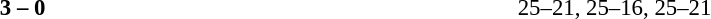<table width=100% cellspacing=1>
<tr>
<th width=20%></th>
<th width=12%></th>
<th width=20%></th>
<th width=33%></th>
<td></td>
</tr>
<tr style=font-size:95%>
<td align=right><strong></strong></td>
<td align=center><strong>3 – 0</strong></td>
<td></td>
<td>25–21, 25–16, 25–21</td>
</tr>
</table>
